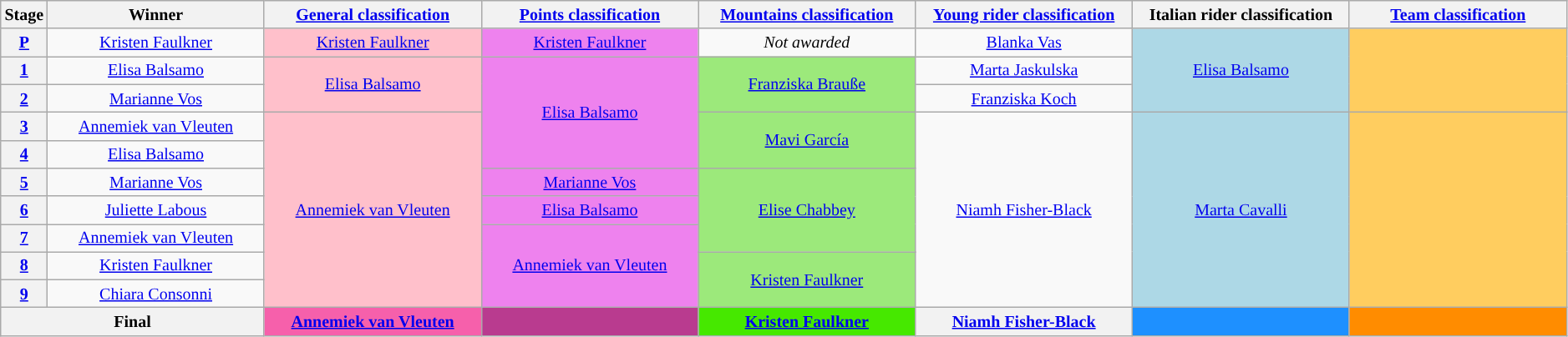<table class="wikitable" style="text-align: center; font-size:smaller;">
<tr style="background-color: #efefef;">
<th width="2%">Stage</th>
<th width="14%">Winner</th>
<th width="14%"><a href='#'>General classification</a><br></th>
<th width="14%"><a href='#'>Points classification</a><br></th>
<th width="14%"><a href='#'>Mountains classification</a><br></th>
<th width="14%"><a href='#'>Young rider classification</a><br></th>
<th width="14%">Italian rider classification<br></th>
<th width="14%"><a href='#'>Team classification</a><br></th>
</tr>
<tr>
<th><a href='#'>P</a></th>
<td><a href='#'>Kristen Faulkner</a></td>
<td style="background:pink;"><a href='#'>Kristen Faulkner</a></td>
<td style="background:violet;"><a href='#'>Kristen Faulkner</a></td>
<td><em>Not awarded</em></td>
<td style="background:offwhite;"><a href='#'>Blanka Vas</a></td>
<td style="background:lightblue;" rowspan="3"><a href='#'>Elisa Balsamo</a></td>
<td style="background:#FFCD5F;" rowspan="3"></td>
</tr>
<tr>
<th><a href='#'>1</a></th>
<td><a href='#'>Elisa Balsamo</a></td>
<td style="background:pink;" rowspan="2"><a href='#'>Elisa Balsamo</a></td>
<td style="background:violet;" rowspan="4"><a href='#'>Elisa Balsamo</a></td>
<td style="background:#9CE97B;" rowspan="2"><a href='#'>Franziska Brauße</a></td>
<td style="background:offwhite;"><a href='#'>Marta Jaskulska</a></td>
</tr>
<tr>
<th><a href='#'>2</a></th>
<td><a href='#'>Marianne Vos</a></td>
<td style="background:offwhite;"><a href='#'>Franziska Koch</a></td>
</tr>
<tr>
<th><a href='#'>3</a></th>
<td><a href='#'>Annemiek van Vleuten</a></td>
<td style="background:pink;" rowspan="7"><a href='#'>Annemiek van Vleuten</a></td>
<td style="background:#9CE97B;" rowspan="2"><a href='#'>Mavi García</a></td>
<td style="background:offwhite;" rowspan="7"><a href='#'>Niamh Fisher-Black</a></td>
<td style="background:lightblue;" rowspan="7"><a href='#'>Marta Cavalli</a></td>
<td style="background:#FFCD5F;" rowspan="7"></td>
</tr>
<tr>
<th><a href='#'>4</a></th>
<td><a href='#'>Elisa Balsamo</a></td>
</tr>
<tr>
<th><a href='#'>5</a></th>
<td><a href='#'>Marianne Vos</a></td>
<td style="background:violet;"><a href='#'>Marianne Vos</a></td>
<td style="background:#9CE97B;" rowspan="3"><a href='#'>Elise Chabbey</a></td>
</tr>
<tr>
<th><a href='#'>6</a></th>
<td><a href='#'>Juliette Labous</a></td>
<td style="background:violet;"><a href='#'>Elisa Balsamo</a></td>
</tr>
<tr>
<th><a href='#'>7</a></th>
<td><a href='#'>Annemiek van Vleuten</a></td>
<td style="background:violet;" rowspan="3"><a href='#'>Annemiek van Vleuten</a></td>
</tr>
<tr>
<th><a href='#'>8</a></th>
<td><a href='#'>Kristen Faulkner</a></td>
<td style="background:#9CE97B;" rowspan="2"><a href='#'>Kristen Faulkner</a></td>
</tr>
<tr>
<th><a href='#'>9</a></th>
<td><a href='#'>Chiara Consonni</a></td>
</tr>
<tr>
<th colspan="2">Final</th>
<th style="background:#F660AB;"><a href='#'>Annemiek van Vleuten</a></th>
<th style="background:#B93B8F;"></th>
<th style="background:#46E800;"><a href='#'>Kristen Faulkner</a></th>
<th style="background:offwhite;"><a href='#'>Niamh Fisher-Black</a></th>
<th style="background:dodgerblue;"></th>
<th style="background:#FF8C00;"></th>
</tr>
</table>
